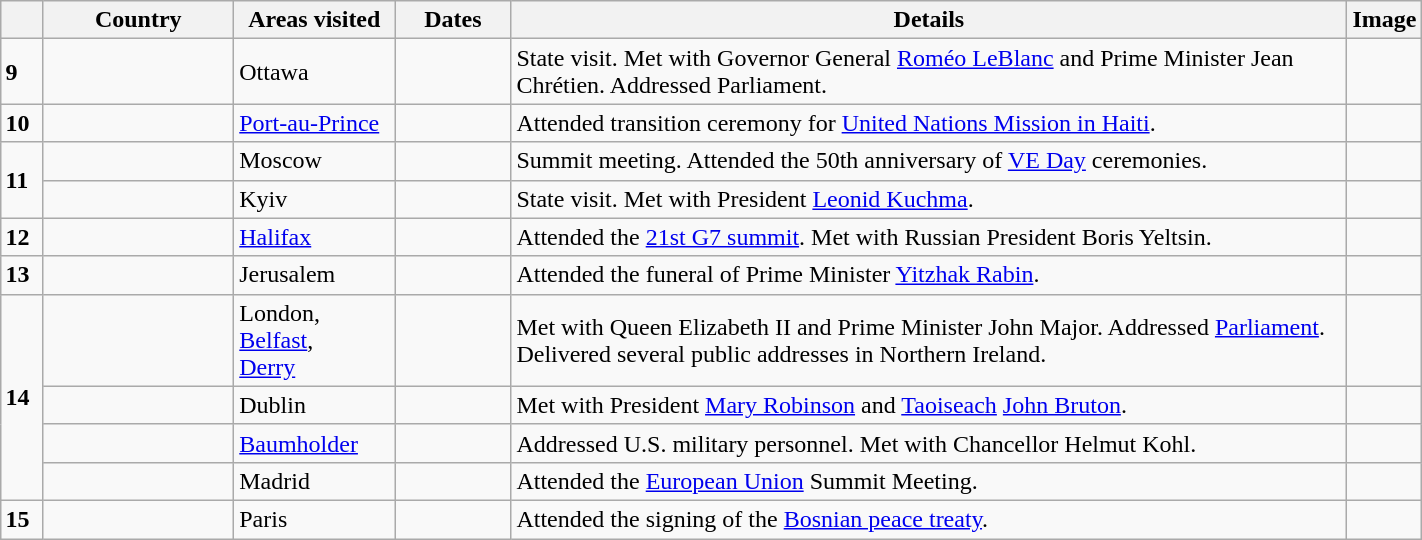<table class="wikitable sortable" border="1" style="margin: 1em auto 1em auto">
<tr>
<th style="width: 3%;"></th>
<th width=120>Country</th>
<th width=100>Areas visited</th>
<th width=70>Dates</th>
<th width=550>Details</th>
<th>Image</th>
</tr>
<tr>
<td><strong>9</strong></td>
<td></td>
<td>Ottawa</td>
<td></td>
<td>State visit. Met with Governor General <a href='#'>Roméo LeBlanc</a> and Prime Minister Jean Chrétien. Addressed Parliament.</td>
<td></td>
</tr>
<tr>
<td><strong>10</strong></td>
<td></td>
<td><a href='#'>Port-au-Prince</a></td>
<td></td>
<td>Attended transition ceremony for <a href='#'>United Nations Mission in Haiti</a>.</td>
<td></td>
</tr>
<tr>
<td rowspan=2><strong>11</strong></td>
<td></td>
<td>Moscow</td>
<td></td>
<td>Summit meeting. Attended the 50th anniversary of <a href='#'>VE Day</a> ceremonies.</td>
<td></td>
</tr>
<tr>
<td></td>
<td>Kyiv</td>
<td></td>
<td>State visit. Met with President <a href='#'>Leonid Kuchma</a>.</td>
<td></td>
</tr>
<tr>
<td><strong>12</strong></td>
<td></td>
<td><a href='#'>Halifax</a></td>
<td></td>
<td>Attended the <a href='#'>21st G7 summit</a>. Met with Russian President Boris Yeltsin.</td>
<td></td>
</tr>
<tr>
<td><strong>13</strong></td>
<td></td>
<td>Jerusalem</td>
<td></td>
<td>Attended the funeral of Prime Minister <a href='#'>Yitzhak Rabin</a>.</td>
<td></td>
</tr>
<tr>
<td rowspan=4><strong>14</strong></td>
<td></td>
<td>London,<br><a href='#'>Belfast</a>,<br><a href='#'>Derry</a></td>
<td></td>
<td>Met with Queen Elizabeth II and Prime Minister John Major. Addressed <a href='#'>Parliament</a>. Delivered several public addresses in Northern Ireland.</td>
<td></td>
</tr>
<tr>
<td></td>
<td>Dublin</td>
<td></td>
<td>Met with President <a href='#'>Mary Robinson</a>  and <a href='#'>Taoiseach</a> <a href='#'>John Bruton</a>.</td>
<td></td>
</tr>
<tr>
<td></td>
<td><a href='#'>Baumholder</a></td>
<td></td>
<td>Addressed U.S. military personnel. Met with Chancellor Helmut Kohl.</td>
<td></td>
</tr>
<tr>
<td></td>
<td>Madrid</td>
<td></td>
<td>Attended the <a href='#'>European Union</a> Summit Meeting.</td>
<td></td>
</tr>
<tr>
<td><strong>15</strong></td>
<td></td>
<td>Paris</td>
<td></td>
<td>Attended the signing of the <a href='#'>Bosnian peace treaty</a>.</td>
<td></td>
</tr>
</table>
